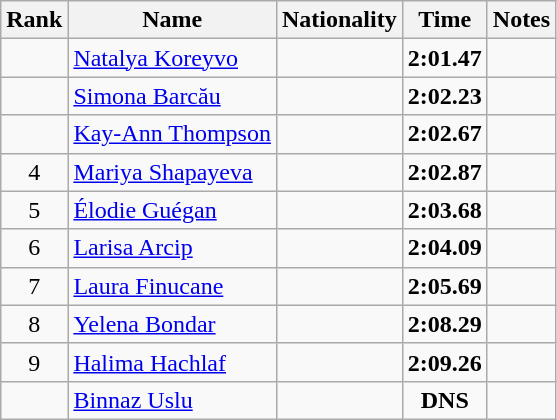<table class="wikitable sortable" style="text-align:center">
<tr>
<th>Rank</th>
<th>Name</th>
<th>Nationality</th>
<th>Time</th>
<th>Notes</th>
</tr>
<tr>
<td></td>
<td align=left><a href='#'>Natalya Koreyvo</a></td>
<td align=left></td>
<td><strong>2:01.47</strong></td>
<td></td>
</tr>
<tr>
<td></td>
<td align=left><a href='#'>Simona Barcău</a></td>
<td align=left></td>
<td><strong>2:02.23</strong></td>
<td></td>
</tr>
<tr>
<td></td>
<td align=left><a href='#'>Kay-Ann Thompson</a></td>
<td align=left></td>
<td><strong>2:02.67</strong></td>
<td></td>
</tr>
<tr>
<td>4</td>
<td align=left><a href='#'>Mariya Shapayeva</a></td>
<td align=left></td>
<td><strong>2:02.87</strong></td>
<td></td>
</tr>
<tr>
<td>5</td>
<td align=left><a href='#'>Élodie Guégan</a></td>
<td align=left></td>
<td><strong>2:03.68</strong></td>
<td></td>
</tr>
<tr>
<td>6</td>
<td align=left><a href='#'>Larisa Arcip</a></td>
<td align=left></td>
<td><strong>2:04.09</strong></td>
<td></td>
</tr>
<tr>
<td>7</td>
<td align=left><a href='#'>Laura Finucane</a></td>
<td align=left></td>
<td><strong>2:05.69</strong></td>
<td></td>
</tr>
<tr>
<td>8</td>
<td align=left><a href='#'>Yelena Bondar</a></td>
<td align=left></td>
<td><strong>2:08.29</strong></td>
<td></td>
</tr>
<tr>
<td>9</td>
<td align=left><a href='#'>Halima Hachlaf</a></td>
<td align=left></td>
<td><strong>2:09.26</strong></td>
<td></td>
</tr>
<tr>
<td></td>
<td align=left><a href='#'>Binnaz Uslu</a></td>
<td align=left></td>
<td><strong>DNS</strong></td>
<td></td>
</tr>
</table>
